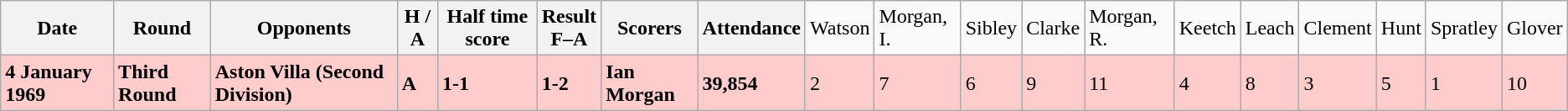<table class="wikitable">
<tr>
<th><strong>Date</strong></th>
<th><strong>Round</strong></th>
<th><strong>Opponents</strong></th>
<th><strong>H / A</strong></th>
<th><strong>Half time score</strong></th>
<th><strong>Result</strong><br><strong>F–A</strong></th>
<th><strong>Scorers</strong></th>
<th><strong>Attendance</strong></th>
<td>Watson</td>
<td>Morgan, I.</td>
<td>Sibley</td>
<td>Clarke</td>
<td>Morgan, R.</td>
<td>Keetch</td>
<td>Leach</td>
<td>Clement</td>
<td>Hunt</td>
<td>Spratley</td>
<td>Glover</td>
</tr>
<tr bgcolor="#ffcccc">
<td><strong>4 January 1969</strong></td>
<td><strong>Third Round</strong></td>
<td><strong>Aston Villa (Second Division)</strong></td>
<td><strong>A</strong></td>
<td><strong>1-1</strong></td>
<td><strong>1-2</strong></td>
<td><strong>Ian Morgan</strong></td>
<td><strong>39,854</strong></td>
<td>2</td>
<td>7</td>
<td>6</td>
<td>9</td>
<td>11</td>
<td>4</td>
<td>8</td>
<td>3</td>
<td>5</td>
<td>1</td>
<td>10</td>
</tr>
</table>
